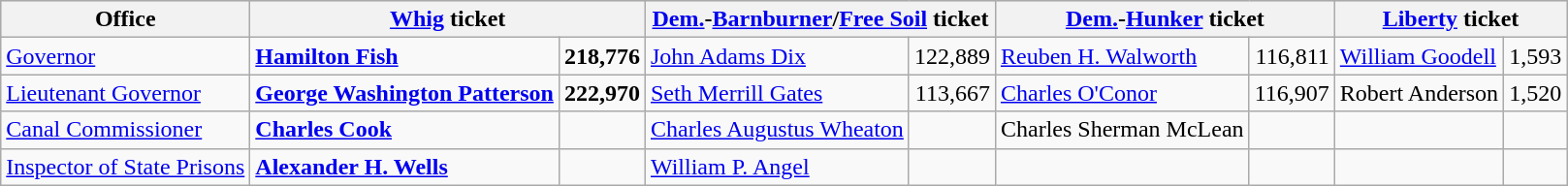<table class=wikitable>
<tr style="background:lightgrey;">
<th>Office</th>
<th colspan="2" ><a href='#'>Whig</a> ticket</th>
<th colspan="2" ><a href='#'>Dem.</a>-<a href='#'>Barnburner</a>/<a href='#'>Free Soil</a> ticket</th>
<th colspan="2" ><a href='#'>Dem.</a>-<a href='#'>Hunker</a> ticket</th>
<th colspan="2" ><a href='#'>Liberty</a> ticket</th>
</tr>
<tr>
<td><a href='#'>Governor</a></td>
<td><strong><a href='#'>Hamilton Fish</a></strong></td>
<td align="right"><strong>218,776</strong></td>
<td><a href='#'>John Adams Dix</a></td>
<td align="right">122,889</td>
<td><a href='#'>Reuben H. Walworth</a></td>
<td align="right">116,811</td>
<td><a href='#'>William Goodell</a></td>
<td align="right">1,593</td>
</tr>
<tr>
<td><a href='#'>Lieutenant Governor</a></td>
<td><strong><a href='#'>George Washington Patterson</a></strong></td>
<td align="right"><strong>222,970</strong></td>
<td><a href='#'>Seth Merrill Gates</a></td>
<td align="right">113,667</td>
<td><a href='#'>Charles O'Conor</a></td>
<td align="right">116,907</td>
<td>Robert Anderson</td>
<td align="right">1,520</td>
</tr>
<tr>
<td><a href='#'>Canal Commissioner</a></td>
<td><strong><a href='#'>Charles Cook</a></strong></td>
<td align="right"></td>
<td><a href='#'>Charles Augustus Wheaton</a></td>
<td align="right"></td>
<td>Charles Sherman McLean</td>
<td></td>
<td></td>
<td></td>
</tr>
<tr>
<td><a href='#'>Inspector of State Prisons</a></td>
<td><strong><a href='#'>Alexander H. Wells</a></strong></td>
<td style="text-align:right;"></td>
<td><a href='#'>William P. Angel</a></td>
<td style="text-align:right;"></td>
<td></td>
<td></td>
<td></td>
<td></td>
</tr>
</table>
